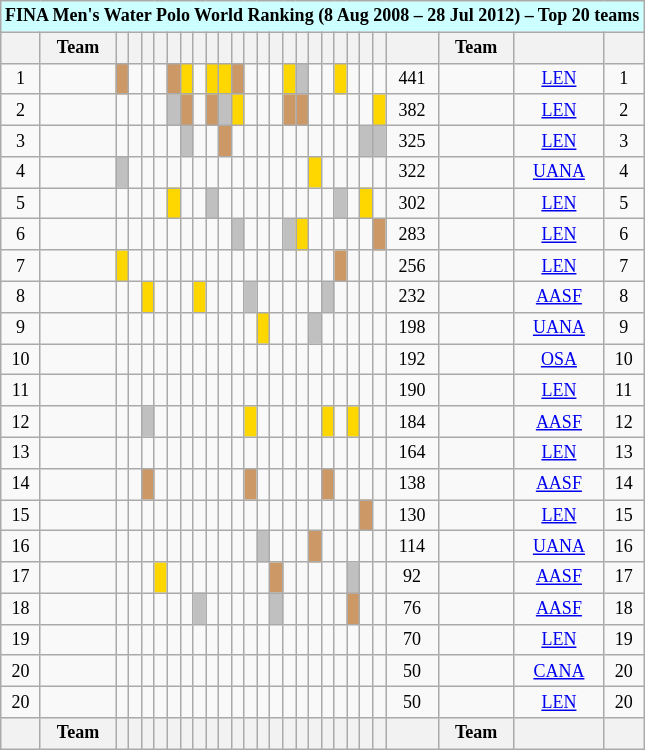<table class="wikitable" style="text-align: center; font-size: 75%; margin-left: 1em;">
<tr>
<th colspan="27" style="background-color: #ccffff;">FINA Men's Water Polo World Ranking (8 Aug 2008 – 28 Jul 2012) – Top 20 teams</th>
</tr>
<tr>
<th></th>
<th>Team</th>
<th><a href='#'></a></th>
<th><a href='#'></a></th>
<th><a href='#'></a></th>
<th><a href='#'></a></th>
<th><a href='#'></a></th>
<th><a href='#'></a></th>
<th><a href='#'></a></th>
<th><a href='#'></a></th>
<th><a href='#'></a></th>
<th><a href='#'></a></th>
<th><a href='#'></a></th>
<th><a href='#'></a></th>
<th><a href='#'></a></th>
<th><a href='#'></a></th>
<th><a href='#'></a></th>
<th><a href='#'></a></th>
<th><a href='#'></a></th>
<th><a href='#'></a></th>
<th><a href='#'></a></th>
<th><a href='#'></a></th>
<th><a href='#'></a></th>
<th></th>
<th>Team</th>
<th></th>
<th></th>
</tr>
<tr>
<td>1</td>
<td style="text-align: left;"></td>
<td style="background-color: #cc9966;"></td>
<td></td>
<td></td>
<td></td>
<td style="background-color: #cc9966;"></td>
<td style="background-color: gold;"></td>
<td></td>
<td style="background-color: gold;"></td>
<td style="background-color: gold;"></td>
<td style="background-color: #cc9966;"></td>
<td></td>
<td></td>
<td></td>
<td style="background-color: gold;"></td>
<td style="background-color: silver;"></td>
<td></td>
<td></td>
<td style="background-color: gold;"></td>
<td></td>
<td></td>
<td></td>
<td>441</td>
<td style="text-align: left;"></td>
<td><a href='#'>LEN</a></td>
<td>1</td>
</tr>
<tr>
<td>2</td>
<td style="text-align: left;"></td>
<td></td>
<td></td>
<td></td>
<td></td>
<td style="background-color: silver;"></td>
<td style="background-color: #cc9966;"></td>
<td></td>
<td style="background-color: #cc9966;"></td>
<td style="background-color: silver;"></td>
<td style="background-color: gold;"></td>
<td></td>
<td></td>
<td></td>
<td style="background-color: #cc9966;"></td>
<td style="background-color: #cc9966;"></td>
<td></td>
<td></td>
<td></td>
<td></td>
<td></td>
<td style="background-color: gold;"></td>
<td>382</td>
<td style="text-align: left;"></td>
<td><a href='#'>LEN</a></td>
<td>2</td>
</tr>
<tr>
<td>3</td>
<td style="text-align: left;"></td>
<td></td>
<td></td>
<td></td>
<td></td>
<td></td>
<td style="background-color: silver;"></td>
<td></td>
<td></td>
<td style="background-color: #cc9966;"></td>
<td></td>
<td></td>
<td></td>
<td></td>
<td></td>
<td></td>
<td></td>
<td></td>
<td></td>
<td></td>
<td style="background-color: silver;"></td>
<td style="background-color: silver;"></td>
<td>325</td>
<td style="text-align: left;"></td>
<td><a href='#'>LEN</a></td>
<td>3</td>
</tr>
<tr>
<td>4</td>
<td style="text-align: left;"></td>
<td style="background-color: silver;"></td>
<td></td>
<td></td>
<td></td>
<td></td>
<td></td>
<td></td>
<td></td>
<td></td>
<td></td>
<td></td>
<td></td>
<td></td>
<td></td>
<td></td>
<td style="background-color: gold;"></td>
<td></td>
<td></td>
<td></td>
<td></td>
<td></td>
<td>322</td>
<td style="text-align: left;"></td>
<td><a href='#'>UANA</a></td>
<td>4</td>
</tr>
<tr>
<td>5</td>
<td style="text-align: left;"></td>
<td></td>
<td></td>
<td></td>
<td></td>
<td style="background-color: gold;"></td>
<td></td>
<td></td>
<td style="background-color: silver;"></td>
<td></td>
<td></td>
<td></td>
<td></td>
<td></td>
<td></td>
<td></td>
<td></td>
<td></td>
<td style="background-color: silver;"></td>
<td></td>
<td style="background-color: gold;"></td>
<td></td>
<td>302</td>
<td style="text-align: left;"></td>
<td><a href='#'>LEN</a></td>
<td>5</td>
</tr>
<tr>
<td>6</td>
<td style="text-align: left;"></td>
<td></td>
<td></td>
<td></td>
<td></td>
<td></td>
<td></td>
<td></td>
<td></td>
<td></td>
<td style="background-color: silver;"></td>
<td></td>
<td></td>
<td></td>
<td style="background-color: silver;"></td>
<td style="background-color: gold;"></td>
<td></td>
<td></td>
<td></td>
<td></td>
<td></td>
<td style="background-color: #cc9966;"></td>
<td>283</td>
<td style="text-align: left;"></td>
<td><a href='#'>LEN</a></td>
<td>6</td>
</tr>
<tr>
<td>7</td>
<td style="text-align: left;"></td>
<td style="background-color: gold;"></td>
<td></td>
<td></td>
<td></td>
<td></td>
<td></td>
<td></td>
<td></td>
<td></td>
<td></td>
<td></td>
<td></td>
<td></td>
<td></td>
<td></td>
<td></td>
<td></td>
<td style="background-color: #cc9966;"></td>
<td></td>
<td></td>
<td></td>
<td>256</td>
<td style="text-align: left;"></td>
<td><a href='#'>LEN</a></td>
<td>7</td>
</tr>
<tr>
<td>8</td>
<td style="text-align: left;"></td>
<td></td>
<td></td>
<td style="background-color: gold;"></td>
<td></td>
<td></td>
<td></td>
<td style="background-color: gold;"></td>
<td></td>
<td></td>
<td></td>
<td style="background-color: silver;"></td>
<td></td>
<td></td>
<td></td>
<td></td>
<td></td>
<td style="background-color: silver;"></td>
<td></td>
<td></td>
<td></td>
<td></td>
<td>232</td>
<td style="text-align: left;"></td>
<td><a href='#'>AASF</a></td>
<td>8</td>
</tr>
<tr>
<td>9</td>
<td style="text-align: left;"></td>
<td></td>
<td></td>
<td></td>
<td></td>
<td></td>
<td></td>
<td></td>
<td></td>
<td></td>
<td></td>
<td></td>
<td style="background-color: gold;"></td>
<td></td>
<td></td>
<td></td>
<td style="background-color: silver;"></td>
<td></td>
<td></td>
<td></td>
<td></td>
<td></td>
<td>198</td>
<td style="text-align: left;"></td>
<td><a href='#'>UANA</a></td>
<td>9</td>
</tr>
<tr>
<td>10</td>
<td style="text-align: left;"></td>
<td></td>
<td></td>
<td></td>
<td></td>
<td></td>
<td></td>
<td></td>
<td></td>
<td></td>
<td></td>
<td></td>
<td></td>
<td></td>
<td></td>
<td></td>
<td></td>
<td></td>
<td></td>
<td></td>
<td></td>
<td></td>
<td>192</td>
<td style="text-align: left;"></td>
<td><a href='#'>OSA</a></td>
<td>10</td>
</tr>
<tr>
<td>11</td>
<td style="text-align: left;"></td>
<td></td>
<td></td>
<td></td>
<td></td>
<td></td>
<td></td>
<td></td>
<td></td>
<td></td>
<td></td>
<td></td>
<td></td>
<td></td>
<td></td>
<td></td>
<td></td>
<td></td>
<td></td>
<td></td>
<td></td>
<td></td>
<td>190</td>
<td style="text-align: left;"></td>
<td><a href='#'>LEN</a></td>
<td>11</td>
</tr>
<tr>
<td>12</td>
<td style="text-align: left;"></td>
<td></td>
<td></td>
<td style="background-color: silver;"></td>
<td></td>
<td></td>
<td></td>
<td></td>
<td></td>
<td></td>
<td></td>
<td style="background-color: gold;"></td>
<td></td>
<td></td>
<td></td>
<td></td>
<td></td>
<td style="background-color: gold;"></td>
<td></td>
<td style="background-color: gold;"></td>
<td></td>
<td></td>
<td>184</td>
<td style="text-align: left;"></td>
<td><a href='#'>AASF</a></td>
<td>12</td>
</tr>
<tr>
<td>13</td>
<td style="text-align: left;"></td>
<td></td>
<td></td>
<td></td>
<td></td>
<td></td>
<td></td>
<td></td>
<td></td>
<td></td>
<td></td>
<td></td>
<td></td>
<td></td>
<td></td>
<td></td>
<td></td>
<td></td>
<td></td>
<td></td>
<td></td>
<td></td>
<td>164</td>
<td style="text-align: left;"></td>
<td><a href='#'>LEN</a></td>
<td>13</td>
</tr>
<tr>
<td>14</td>
<td style="text-align: left;"></td>
<td></td>
<td></td>
<td style="background-color: #cc9966;"></td>
<td></td>
<td></td>
<td></td>
<td></td>
<td></td>
<td></td>
<td></td>
<td style="background-color: #cc9966;"></td>
<td></td>
<td></td>
<td></td>
<td></td>
<td></td>
<td style="background-color: #cc9966;"></td>
<td></td>
<td></td>
<td></td>
<td></td>
<td>138</td>
<td style="text-align: left;"></td>
<td><a href='#'>AASF</a></td>
<td>14</td>
</tr>
<tr>
<td>15</td>
<td style="text-align: left;"></td>
<td></td>
<td></td>
<td></td>
<td></td>
<td></td>
<td></td>
<td></td>
<td></td>
<td></td>
<td></td>
<td></td>
<td></td>
<td></td>
<td></td>
<td></td>
<td></td>
<td></td>
<td></td>
<td></td>
<td style="background-color: #cc9966;"></td>
<td></td>
<td>130</td>
<td style="text-align: left;"></td>
<td><a href='#'>LEN</a></td>
<td>15</td>
</tr>
<tr>
<td>16</td>
<td style="text-align: left;"></td>
<td></td>
<td></td>
<td></td>
<td></td>
<td></td>
<td></td>
<td></td>
<td></td>
<td></td>
<td></td>
<td></td>
<td style="background-color: silver;"></td>
<td></td>
<td></td>
<td></td>
<td style="background-color: #cc9966;"></td>
<td></td>
<td></td>
<td></td>
<td></td>
<td></td>
<td>114</td>
<td style="text-align: left;"></td>
<td><a href='#'>UANA</a></td>
<td>16</td>
</tr>
<tr>
<td>17</td>
<td style="text-align: left;"></td>
<td></td>
<td></td>
<td></td>
<td style="background-color: gold;"></td>
<td></td>
<td></td>
<td></td>
<td></td>
<td></td>
<td></td>
<td></td>
<td></td>
<td style="background-color: #cc9966;"></td>
<td></td>
<td></td>
<td></td>
<td></td>
<td></td>
<td style="background-color: silver;"></td>
<td></td>
<td></td>
<td>92</td>
<td style="text-align: left;"></td>
<td><a href='#'>AASF</a></td>
<td>17</td>
</tr>
<tr>
<td>18</td>
<td style="text-align: left;"></td>
<td></td>
<td></td>
<td></td>
<td></td>
<td></td>
<td></td>
<td style="background-color: silver;"></td>
<td></td>
<td></td>
<td></td>
<td></td>
<td></td>
<td style="background-color: silver;"></td>
<td></td>
<td></td>
<td></td>
<td></td>
<td></td>
<td style="background-color: #cc9966;"></td>
<td></td>
<td></td>
<td>76</td>
<td style="text-align: left;"></td>
<td><a href='#'>AASF</a></td>
<td>18</td>
</tr>
<tr>
<td>19</td>
<td style="text-align: left;"></td>
<td></td>
<td></td>
<td></td>
<td></td>
<td></td>
<td></td>
<td></td>
<td></td>
<td></td>
<td></td>
<td></td>
<td></td>
<td></td>
<td></td>
<td></td>
<td></td>
<td></td>
<td></td>
<td></td>
<td></td>
<td></td>
<td>70</td>
<td style="text-align: left;"></td>
<td><a href='#'>LEN</a></td>
<td>19</td>
</tr>
<tr>
<td>20</td>
<td style="text-align: left;"></td>
<td></td>
<td></td>
<td></td>
<td></td>
<td></td>
<td></td>
<td></td>
<td></td>
<td></td>
<td></td>
<td></td>
<td></td>
<td></td>
<td></td>
<td></td>
<td></td>
<td></td>
<td></td>
<td></td>
<td></td>
<td></td>
<td>50</td>
<td style="text-align: left;"></td>
<td><a href='#'>CANA</a></td>
<td>20</td>
</tr>
<tr>
<td>20</td>
<td style="text-align: left;"></td>
<td></td>
<td></td>
<td></td>
<td></td>
<td></td>
<td></td>
<td></td>
<td></td>
<td></td>
<td></td>
<td></td>
<td></td>
<td></td>
<td></td>
<td></td>
<td></td>
<td></td>
<td></td>
<td></td>
<td></td>
<td></td>
<td>50</td>
<td style="text-align: left;"></td>
<td><a href='#'>LEN</a></td>
<td>20</td>
</tr>
<tr>
<th></th>
<th>Team</th>
<th><a href='#'></a></th>
<th><a href='#'></a></th>
<th><a href='#'></a></th>
<th><a href='#'></a></th>
<th><a href='#'></a></th>
<th><a href='#'></a></th>
<th><a href='#'></a></th>
<th><a href='#'></a></th>
<th><a href='#'></a></th>
<th><a href='#'></a></th>
<th><a href='#'></a></th>
<th><a href='#'></a></th>
<th><a href='#'></a></th>
<th><a href='#'></a></th>
<th><a href='#'></a></th>
<th><a href='#'></a></th>
<th><a href='#'></a></th>
<th><a href='#'></a></th>
<th><a href='#'></a></th>
<th><a href='#'></a></th>
<th><a href='#'></a></th>
<th></th>
<th>Team</th>
<th></th>
<th></th>
</tr>
</table>
